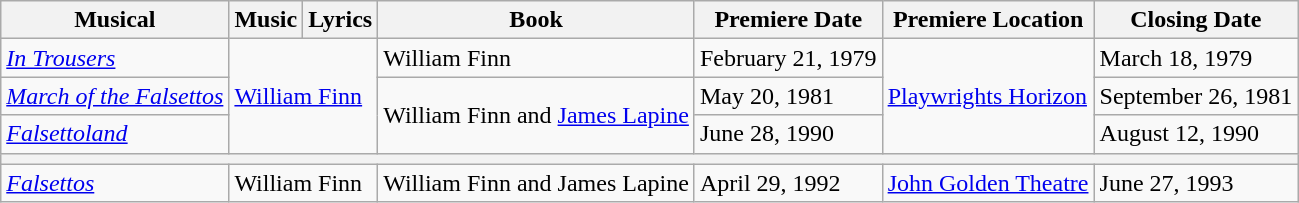<table class="wikitable">
<tr>
<th>Musical</th>
<th>Music</th>
<th>Lyrics</th>
<th>Book</th>
<th>Premiere Date</th>
<th>Premiere Location</th>
<th>Closing Date</th>
</tr>
<tr>
<td><em><a href='#'>In Trousers</a></em></td>
<td colspan="2" rowspan="3"><a href='#'>William Finn</a></td>
<td>William Finn</td>
<td>February 21, 1979</td>
<td rowspan="3"><a href='#'>Playwrights Horizon</a></td>
<td>March 18, 1979</td>
</tr>
<tr>
<td><em><a href='#'>March of the Falsettos</a></em></td>
<td rowspan="2">William Finn and <a href='#'>James Lapine</a></td>
<td>May 20, 1981</td>
<td>September 26, 1981</td>
</tr>
<tr>
<td><em><a href='#'>Falsettoland</a></em></td>
<td>June 28, 1990</td>
<td>August 12, 1990<em></em></td>
</tr>
<tr>
<th colspan="7"></th>
</tr>
<tr>
<td><em><a href='#'>Falsettos</a></em></td>
<td colspan="2">William Finn</td>
<td>William Finn and James Lapine</td>
<td>April 29, 1992</td>
<td><a href='#'>John Golden Theatre</a></td>
<td>June 27, 1993</td>
</tr>
</table>
